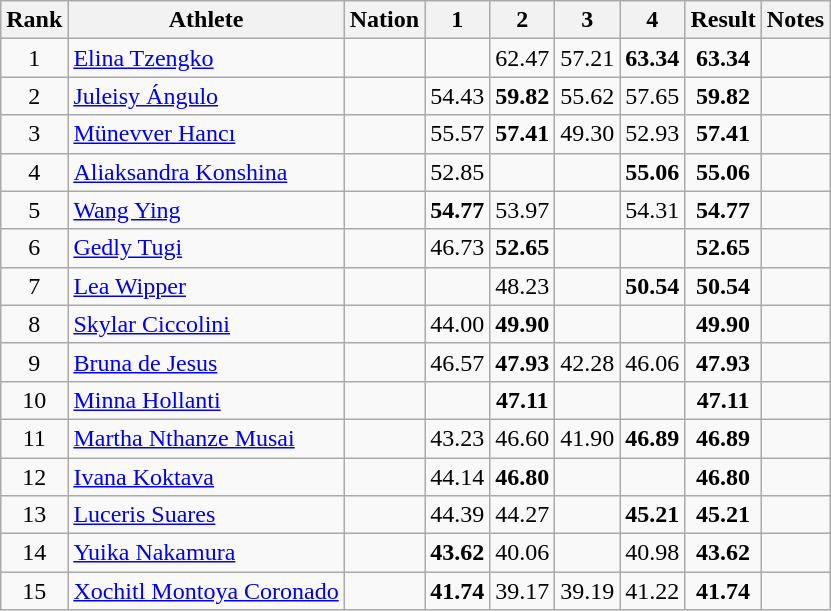<table class="wikitable sortable" style="text-align:center">
<tr>
<th>Rank</th>
<th>Athlete</th>
<th>Nation</th>
<th>1</th>
<th>2</th>
<th>3</th>
<th>4</th>
<th>Result</th>
<th>Notes</th>
</tr>
<tr>
<td>1</td>
<td align=left><a href='#'>Elina Tzengko</a></td>
<td align=left></td>
<td></td>
<td>62.47</td>
<td>57.21</td>
<td><strong>63.34</strong></td>
<td><strong>63.34</strong></td>
<td></td>
</tr>
<tr>
<td>2</td>
<td align=left><a href='#'>Juleisy Ángulo</a></td>
<td align=left></td>
<td>54.43</td>
<td><strong>59.82</strong></td>
<td>55.62</td>
<td>57.65</td>
<td><strong>59.82</strong></td>
<td></td>
</tr>
<tr>
<td>3</td>
<td align=left><a href='#'>Münevver Hancı</a></td>
<td align=left></td>
<td>55.57</td>
<td><strong>57.41</strong></td>
<td>49.30</td>
<td>52.93</td>
<td><strong>57.41</strong></td>
<td></td>
</tr>
<tr>
<td>4</td>
<td align=left><a href='#'>Aliaksandra Konshina</a></td>
<td align=left></td>
<td>52.85</td>
<td></td>
<td></td>
<td><strong>55.06</strong></td>
<td><strong>55.06</strong></td>
<td></td>
</tr>
<tr>
<td>5</td>
<td align=left><a href='#'>Wang Ying</a></td>
<td align=left></td>
<td><strong>54.77</strong></td>
<td>53.97</td>
<td></td>
<td>54.31</td>
<td><strong>54.77</strong></td>
<td></td>
</tr>
<tr>
<td>6</td>
<td align=left><a href='#'>Gedly Tugi</a></td>
<td align=left></td>
<td>46.73</td>
<td><strong>52.65</strong></td>
<td></td>
<td></td>
<td><strong>52.65</strong></td>
<td></td>
</tr>
<tr>
<td>7</td>
<td align=left><a href='#'>Lea Wipper</a></td>
<td align=left></td>
<td></td>
<td>48.23</td>
<td></td>
<td><strong>50.54</strong></td>
<td><strong>50.54</strong></td>
<td></td>
</tr>
<tr>
<td>8</td>
<td align=left><a href='#'>Skylar Ciccolini</a></td>
<td align=left></td>
<td>44.00</td>
<td><strong>49.90</strong></td>
<td></td>
<td></td>
<td><strong>49.90</strong></td>
<td></td>
</tr>
<tr>
<td>9</td>
<td align=left><a href='#'>Bruna de Jesus</a></td>
<td align=left></td>
<td>46.57</td>
<td><strong>47.93</strong></td>
<td>42.28</td>
<td>46.06</td>
<td><strong>47.93</strong></td>
<td></td>
</tr>
<tr>
<td>10</td>
<td align=left><a href='#'>Minna Hollanti</a></td>
<td align=left></td>
<td></td>
<td><strong>47.11</strong></td>
<td></td>
<td></td>
<td><strong>47.11</strong></td>
<td></td>
</tr>
<tr>
<td>11</td>
<td align=left><a href='#'>Martha Nthanze Musai</a></td>
<td align=left></td>
<td>43.23</td>
<td>46.60</td>
<td>41.90</td>
<td><strong>46.89</strong></td>
<td><strong>46.89</strong></td>
<td></td>
</tr>
<tr>
<td>12</td>
<td align=left><a href='#'>Ivana Koktava</a></td>
<td align=left></td>
<td>44.14</td>
<td><strong>46.80</strong></td>
<td></td>
<td></td>
<td><strong>46.80</strong></td>
<td></td>
</tr>
<tr>
<td>13</td>
<td align=left><a href='#'>Luceris Suares</a></td>
<td align=left></td>
<td>44.39</td>
<td>44.27</td>
<td></td>
<td><strong>45.21</strong></td>
<td><strong>45.21</strong></td>
<td></td>
</tr>
<tr>
<td>14</td>
<td align=left><a href='#'>Yuika Nakamura</a></td>
<td align=left></td>
<td><strong>43.62</strong></td>
<td>40.06</td>
<td></td>
<td>40.98</td>
<td><strong>43.62</strong></td>
<td></td>
</tr>
<tr>
<td>15</td>
<td align=left><a href='#'>Xochitl Montoya Coronado</a></td>
<td align=left></td>
<td><strong>41.74</strong></td>
<td>39.17</td>
<td>39.19</td>
<td>41.22</td>
<td><strong>41.74</strong></td>
<td></td>
</tr>
</table>
